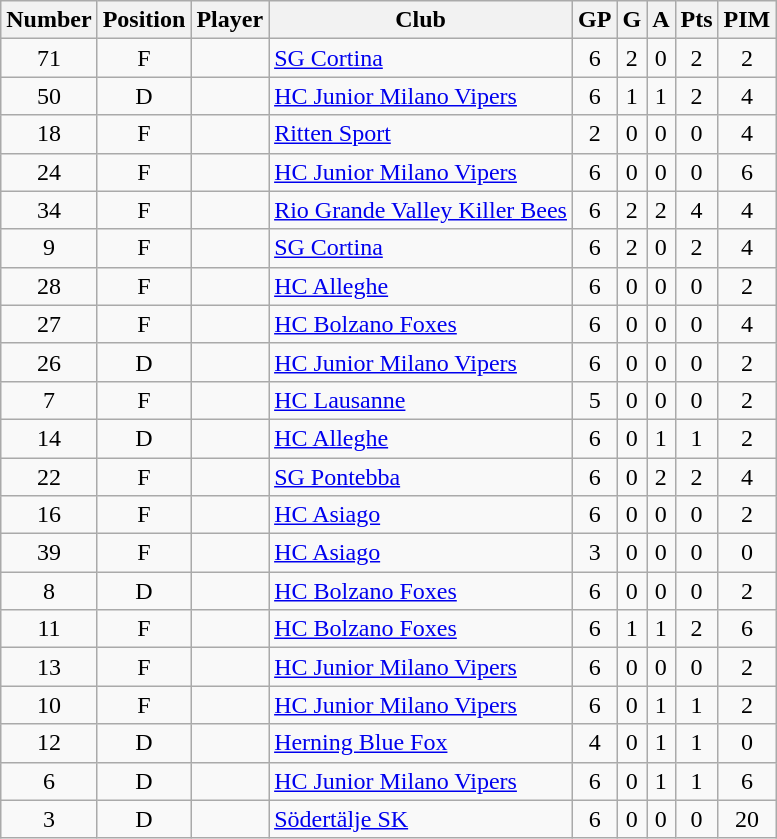<table class="wikitable sortable" style="text-align:center; padding:4px; border-spacing=0;">
<tr>
<th>Number</th>
<th>Position</th>
<th>Player</th>
<th>Club</th>
<th>GP</th>
<th>G</th>
<th>A</th>
<th>Pts</th>
<th>PIM</th>
</tr>
<tr>
<td>71</td>
<td>F</td>
<td align=left></td>
<td align=left><a href='#'>SG Cortina</a></td>
<td>6</td>
<td>2</td>
<td>0</td>
<td>2</td>
<td>2</td>
</tr>
<tr>
<td>50</td>
<td>D</td>
<td align=left></td>
<td align=left><a href='#'>HC Junior Milano Vipers</a></td>
<td>6</td>
<td>1</td>
<td>1</td>
<td>2</td>
<td>4</td>
</tr>
<tr>
<td>18</td>
<td>F</td>
<td align=left></td>
<td align=left><a href='#'>Ritten Sport</a></td>
<td>2</td>
<td>0</td>
<td>0</td>
<td>0</td>
<td>4</td>
</tr>
<tr>
<td>24</td>
<td>F</td>
<td align=left></td>
<td align=left><a href='#'>HC Junior Milano Vipers</a></td>
<td>6</td>
<td>0</td>
<td>0</td>
<td>0</td>
<td>6</td>
</tr>
<tr>
<td>34</td>
<td>F</td>
<td align=left></td>
<td align=left><a href='#'>Rio Grande Valley Killer Bees</a></td>
<td>6</td>
<td>2</td>
<td>2</td>
<td>4</td>
<td>4</td>
</tr>
<tr>
<td>9</td>
<td>F</td>
<td align=left></td>
<td align=left><a href='#'>SG Cortina</a></td>
<td>6</td>
<td>2</td>
<td>0</td>
<td>2</td>
<td>4</td>
</tr>
<tr>
<td>28</td>
<td>F</td>
<td align=left></td>
<td align=left><a href='#'>HC Alleghe</a></td>
<td>6</td>
<td>0</td>
<td>0</td>
<td>0</td>
<td>2</td>
</tr>
<tr>
<td>27</td>
<td>F</td>
<td align=left></td>
<td align=left><a href='#'>HC Bolzano Foxes</a></td>
<td>6</td>
<td>0</td>
<td>0</td>
<td>0</td>
<td>4</td>
</tr>
<tr>
<td>26</td>
<td>D</td>
<td align=left></td>
<td align=left><a href='#'>HC Junior Milano Vipers</a></td>
<td>6</td>
<td>0</td>
<td>0</td>
<td>0</td>
<td>2</td>
</tr>
<tr>
<td>7</td>
<td>F</td>
<td align=left></td>
<td align=left><a href='#'>HC Lausanne</a></td>
<td>5</td>
<td>0</td>
<td>0</td>
<td>0</td>
<td>2</td>
</tr>
<tr>
<td>14</td>
<td>D</td>
<td align=left></td>
<td align=left><a href='#'>HC Alleghe</a></td>
<td>6</td>
<td>0</td>
<td>1</td>
<td>1</td>
<td>2</td>
</tr>
<tr>
<td>22</td>
<td>F</td>
<td align=left></td>
<td align=left><a href='#'>SG Pontebba</a></td>
<td>6</td>
<td>0</td>
<td>2</td>
<td>2</td>
<td>4</td>
</tr>
<tr>
<td>16</td>
<td>F</td>
<td align=left></td>
<td align=left><a href='#'>HC Asiago</a></td>
<td>6</td>
<td>0</td>
<td>0</td>
<td>0</td>
<td>2</td>
</tr>
<tr>
<td>39</td>
<td>F</td>
<td align=left></td>
<td align=left><a href='#'>HC Asiago</a></td>
<td>3</td>
<td>0</td>
<td>0</td>
<td>0</td>
<td>0</td>
</tr>
<tr>
<td>8</td>
<td>D</td>
<td align=left></td>
<td align=left><a href='#'>HC Bolzano Foxes</a></td>
<td>6</td>
<td>0</td>
<td>0</td>
<td>0</td>
<td>2</td>
</tr>
<tr>
<td>11</td>
<td>F</td>
<td align=left></td>
<td align=left><a href='#'>HC Bolzano Foxes</a></td>
<td>6</td>
<td>1</td>
<td>1</td>
<td>2</td>
<td>6</td>
</tr>
<tr>
<td>13</td>
<td>F</td>
<td align=left></td>
<td align=left><a href='#'>HC Junior Milano Vipers</a></td>
<td>6</td>
<td>0</td>
<td>0</td>
<td>0</td>
<td>2</td>
</tr>
<tr>
<td>10</td>
<td>F</td>
<td align=left></td>
<td align=left><a href='#'>HC Junior Milano Vipers</a></td>
<td>6</td>
<td>0</td>
<td>1</td>
<td>1</td>
<td>2</td>
</tr>
<tr>
<td>12</td>
<td>D</td>
<td align=left></td>
<td align=left><a href='#'>Herning Blue Fox</a></td>
<td>4</td>
<td>0</td>
<td>1</td>
<td>1</td>
<td>0</td>
</tr>
<tr>
<td>6</td>
<td>D</td>
<td align=left></td>
<td align=left><a href='#'>HC Junior Milano Vipers</a></td>
<td>6</td>
<td>0</td>
<td>1</td>
<td>1</td>
<td>6</td>
</tr>
<tr>
<td>3</td>
<td>D</td>
<td align=left></td>
<td align=left><a href='#'>Södertälje SK</a></td>
<td>6</td>
<td>0</td>
<td>0</td>
<td>0</td>
<td>20</td>
</tr>
</table>
